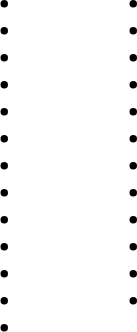<table>
<tr>
<td style="vertical-align:top; width:25%;"><br><ul><li></li><li></li><li></li><li></li><li></li><li></li><li></li><li></li><li></li><li></li><li></li><li></li><li></li></ul></td>
<td style="vertical-align:top; width:25%;"><br><ul><li></li><li></li><li></li><li></li><li></li><li></li><li></li><li></li><li></li><li></li><li></li><li></li></ul></td>
</tr>
</table>
